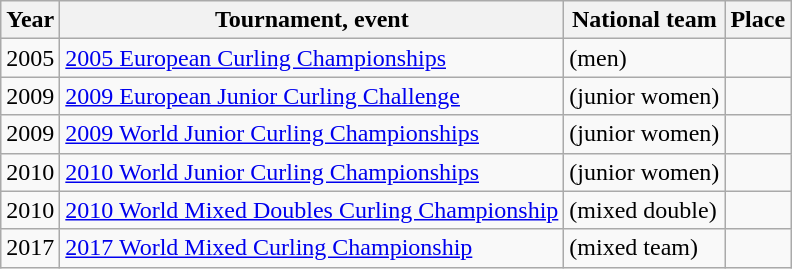<table class="wikitable">
<tr>
<th scope="col">Year</th>
<th scope="col">Tournament, event</th>
<th scope="col">National team</th>
<th scope="col">Place</th>
</tr>
<tr>
<td>2005</td>
<td><a href='#'>2005 European Curling Championships</a></td>
<td> (men)</td>
<td></td>
</tr>
<tr>
<td>2009</td>
<td><a href='#'>2009 European Junior Curling Challenge</a></td>
<td> (junior women)</td>
<td></td>
</tr>
<tr>
<td>2009</td>
<td><a href='#'>2009 World Junior Curling Championships</a></td>
<td> (junior women)</td>
<td></td>
</tr>
<tr>
<td>2010</td>
<td><a href='#'>2010 World Junior Curling Championships</a></td>
<td> (junior women)</td>
<td></td>
</tr>
<tr>
<td>2010</td>
<td><a href='#'>2010 World Mixed Doubles Curling Championship</a></td>
<td> (mixed double)</td>
<td></td>
</tr>
<tr>
<td>2017</td>
<td><a href='#'>2017 World Mixed Curling Championship</a></td>
<td> (mixed team)</td>
<td></td>
</tr>
</table>
